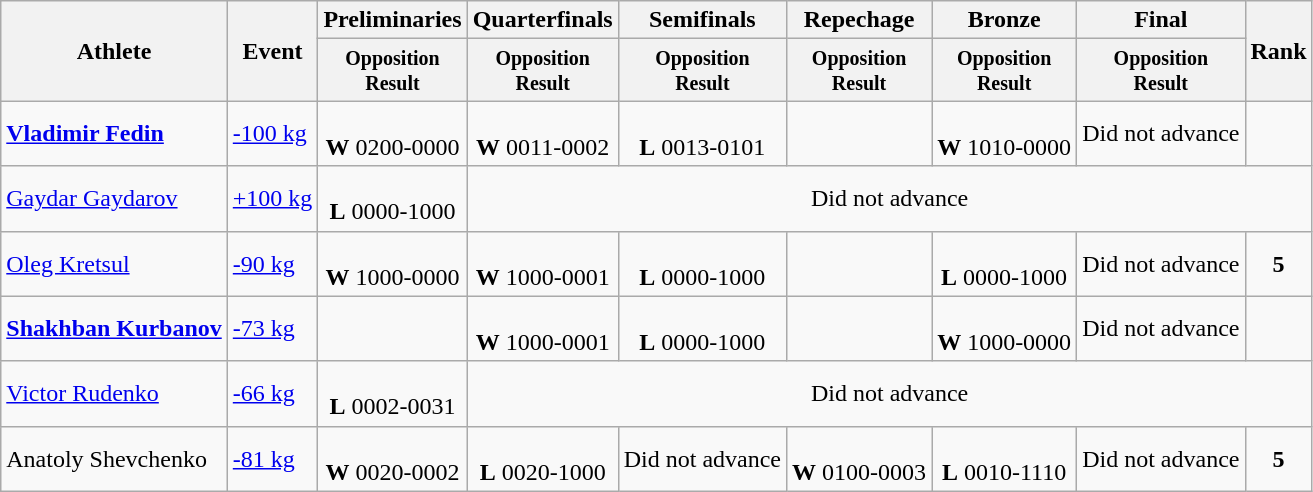<table class="wikitable">
<tr>
<th rowspan="2">Athlete</th>
<th rowspan="2">Event</th>
<th>Preliminaries</th>
<th>Quarterfinals</th>
<th>Semifinals</th>
<th>Repechage</th>
<th>Bronze</th>
<th>Final</th>
<th rowspan="2">Rank</th>
</tr>
<tr>
<th style="line-height:1em"><small>Opposition<br>Result</small></th>
<th style="line-height:1em"><small>Opposition<br>Result</small></th>
<th style="line-height:1em"><small>Opposition<br>Result</small></th>
<th style="line-height:1em"><small>Opposition<br>Result</small></th>
<th style="line-height:1em"><small>Opposition<br>Result</small></th>
<th style="line-height:1em"><small>Opposition<br>Result</small></th>
</tr>
<tr>
<td><strong><a href='#'>Vladimir Fedin</a></strong></td>
<td><a href='#'>-100 kg</a></td>
<td align=center><br><strong>W</strong> 0200-0000</td>
<td align=center><br><strong>W</strong> 0011-0002</td>
<td align=center><br><strong>L</strong> 0013-0101</td>
<td></td>
<td align=center><br><strong>W</strong> 1010-0000</td>
<td align=center>Did not advance</td>
<td align=center></td>
</tr>
<tr>
<td><a href='#'>Gaydar Gaydarov</a></td>
<td><a href='#'>+100 kg</a></td>
<td align=center><br><strong>L</strong> 0000-1000</td>
<td align=center colspan=6>Did not advance</td>
</tr>
<tr>
<td><a href='#'>Oleg Kretsul</a></td>
<td><a href='#'>-90 kg</a></td>
<td align=center><br><strong>W</strong> 1000-0000</td>
<td align=center><br><strong>W</strong> 1000-0001</td>
<td align=center><br><strong>L</strong> 0000-1000</td>
<td></td>
<td align=center><br><strong>L</strong> 0000-1000</td>
<td align=center>Did not advance</td>
<td align=center><strong>5</strong></td>
</tr>
<tr>
<td><strong><a href='#'>Shakhban Kurbanov</a></strong></td>
<td><a href='#'>-73 kg</a></td>
<td></td>
<td align=center><br><strong>W</strong> 1000-0001</td>
<td align=center><br><strong>L</strong> 0000-1000</td>
<td></td>
<td align=center><br><strong>W</strong> 1000-0000</td>
<td align=center>Did not advance</td>
<td align=center></td>
</tr>
<tr>
<td><a href='#'>Victor Rudenko</a></td>
<td><a href='#'>-66 kg</a></td>
<td align=center><br><strong>L</strong> 0002-0031</td>
<td align=center colspan=6>Did not advance</td>
</tr>
<tr>
<td>Anatoly Shevchenko</td>
<td><a href='#'>-81 kg</a></td>
<td align=center><br><strong>W</strong> 0020-0002</td>
<td align=center><br><strong>L</strong> 0020-1000</td>
<td align=center>Did not advance</td>
<td align=center><br><strong>W</strong> 0100-0003</td>
<td align=center><br><strong>L</strong> 0010-1110</td>
<td align=center>Did not advance</td>
<td align=center><strong>5</strong></td>
</tr>
</table>
